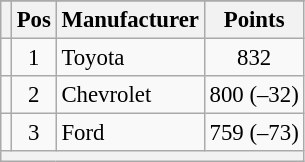<table class="wikitable" style="font-size:95%">
<tr>
</tr>
<tr>
<th></th>
<th>Pos</th>
<th>Manufacturer</th>
<th>Points</th>
</tr>
<tr>
<td align="left"></td>
<td style="text-align:center;">1</td>
<td>Toyota</td>
<td style="text-align:center;">832</td>
</tr>
<tr>
<td align="left"></td>
<td style="text-align:center;">2</td>
<td>Chevrolet</td>
<td style="text-align:center;">800 (–32)</td>
</tr>
<tr>
<td align="left"></td>
<td style="text-align:center;">3</td>
<td>Ford</td>
<td style="text-align:center;">759 (–73)</td>
</tr>
<tr class="sortbottom">
<th colspan="9"></th>
</tr>
</table>
